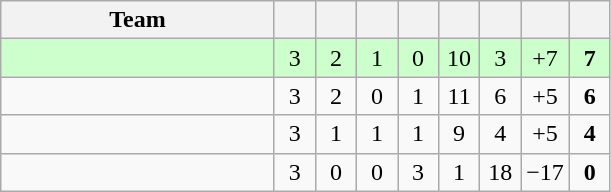<table class="wikitable" style="text-align: center;">
<tr>
<th width="175">Team</th>
<th width="20"></th>
<th width="20"></th>
<th width="20"></th>
<th width="20"></th>
<th width="20"></th>
<th width="20"></th>
<th width="20"></th>
<th width="20"></th>
</tr>
<tr bgcolor=ccffcc>
<td align=left></td>
<td>3</td>
<td>2</td>
<td>1</td>
<td>0</td>
<td>10</td>
<td>3</td>
<td>+7</td>
<td><strong>7</strong></td>
</tr>
<tr>
<td align=left></td>
<td>3</td>
<td>2</td>
<td>0</td>
<td>1</td>
<td>11</td>
<td>6</td>
<td>+5</td>
<td><strong>6</strong></td>
</tr>
<tr>
<td align=left></td>
<td>3</td>
<td>1</td>
<td>1</td>
<td>1</td>
<td>9</td>
<td>4</td>
<td>+5</td>
<td><strong>4</strong></td>
</tr>
<tr>
<td align=left><em></em></td>
<td>3</td>
<td>0</td>
<td>0</td>
<td>3</td>
<td>1</td>
<td>18</td>
<td>−17</td>
<td><strong>0</strong></td>
</tr>
</table>
